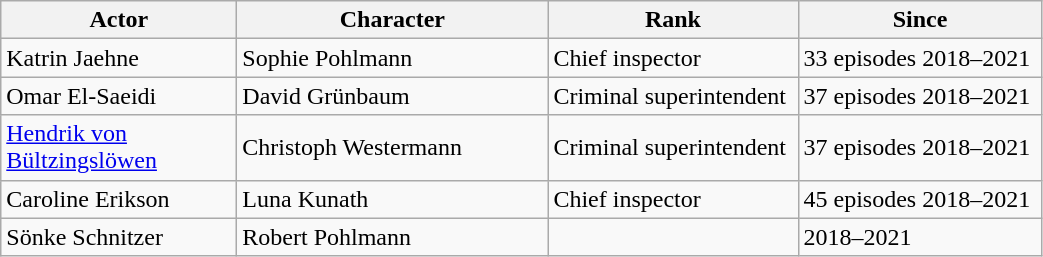<table class="wikitable" width="55%">
<tr>
<th bgcolor="#add8e6" width="150">Actor</th>
<th bgcolor="#add8e6" width="200">Character</th>
<th bgcolor="#add8e6">Rank</th>
<th bgcolor="#add8e6">Since</th>
</tr>
<tr>
<td>Katrin Jaehne</td>
<td>Sophie Pohlmann</td>
<td>Chief inspector</td>
<td>33 episodes 2018–2021</td>
</tr>
<tr>
<td>Omar El-Saeidi</td>
<td>David Grünbaum</td>
<td>Criminal superintendent</td>
<td>37 episodes 2018–2021</td>
</tr>
<tr>
<td><a href='#'>Hendrik von Bültzingslöwen</a></td>
<td>Christoph Westermann</td>
<td>Criminal superintendent</td>
<td>37 episodes 2018–2021</td>
</tr>
<tr>
<td>Caroline Erikson</td>
<td>Luna Kunath</td>
<td>Chief inspector</td>
<td>45 episodes 2018–2021</td>
</tr>
<tr>
<td>Sönke Schnitzer</td>
<td>Robert Pohlmann</td>
<td></td>
<td>2018–2021</td>
</tr>
</table>
